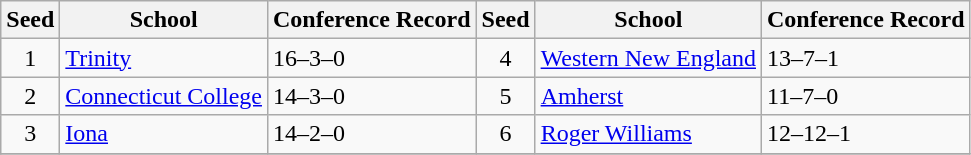<table class="wikitable">
<tr>
<th>Seed</th>
<th>School</th>
<th>Conference Record</th>
<th>Seed</th>
<th>School</th>
<th>Conference Record</th>
</tr>
<tr>
<td align=center>1</td>
<td><a href='#'>Trinity</a></td>
<td>16–3–0</td>
<td align=center>4</td>
<td><a href='#'>Western New England</a></td>
<td>13–7–1</td>
</tr>
<tr>
<td align=center>2</td>
<td><a href='#'>Connecticut College</a></td>
<td>14–3–0</td>
<td align=center>5</td>
<td><a href='#'>Amherst</a></td>
<td>11–7–0</td>
</tr>
<tr>
<td align=center>3</td>
<td><a href='#'>Iona</a></td>
<td>14–2–0</td>
<td align=center>6</td>
<td><a href='#'>Roger Williams</a></td>
<td>12–12–1</td>
</tr>
<tr>
</tr>
</table>
